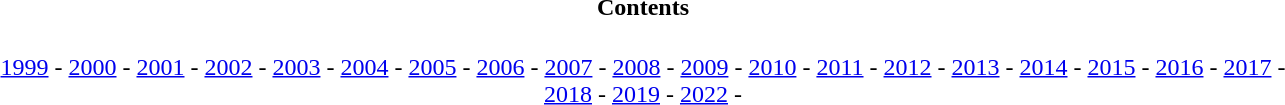<table id="toc"  style="width:70%; margin:auto;">
<tr>
<th>Contents</th>
</tr>
<tr>
<td style="text-align: center;"><br><a href='#'>1999</a> -
<a href='#'>2000</a> -
<a href='#'>2001</a> -
<a href='#'>2002</a> -
<a href='#'>2003</a> -
<a href='#'>2004</a> -
<a href='#'>2005</a> -
<a href='#'>2006</a> -
<a href='#'>2007</a> -
<a href='#'>2008</a> -
<a href='#'>2009</a> -
<a href='#'>2010</a> -
<a href='#'>2011</a> -
<a href='#'>2012</a> -
<a href='#'>2013</a> -
<a href='#'>2014</a> -
<a href='#'>2015</a> -
<a href='#'>2016</a> -
<a href='#'>2017</a> -
<a href='#'>2018</a> -
<a href='#'>2019</a> -
<a href='#'>2022</a> -</td>
</tr>
</table>
